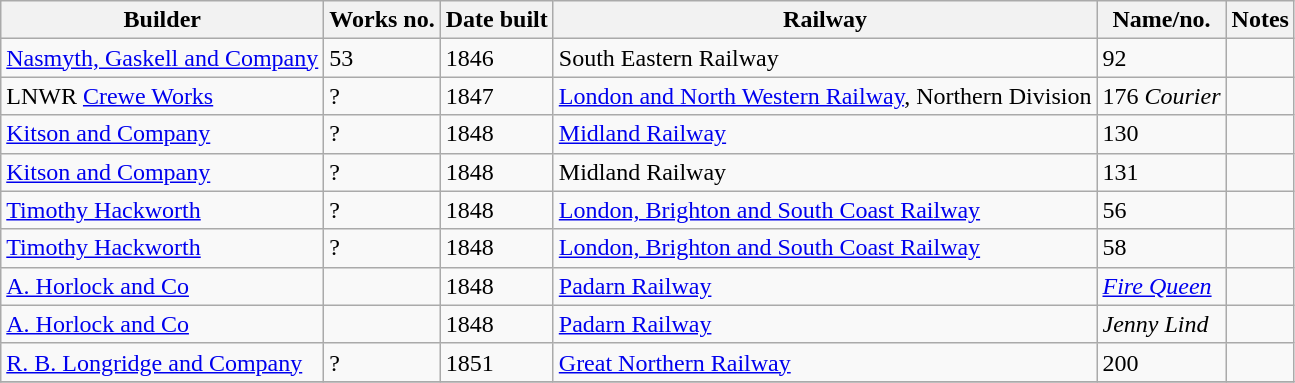<table class="wikitable">
<tr>
<th>Builder</th>
<th>Works no.</th>
<th>Date built</th>
<th>Railway</th>
<th>Name/no.</th>
<th>Notes</th>
</tr>
<tr>
<td><a href='#'>Nasmyth, Gaskell and Company</a></td>
<td>53</td>
<td>1846</td>
<td>South Eastern Railway</td>
<td>92</td>
<td></td>
</tr>
<tr>
<td>LNWR <a href='#'>Crewe Works</a></td>
<td>?</td>
<td>1847</td>
<td><a href='#'>London and North Western Railway</a>, Northern Division</td>
<td>176 <em>Courier</em></td>
<td></td>
</tr>
<tr>
<td><a href='#'>Kitson and Company</a></td>
<td>?</td>
<td>1848</td>
<td><a href='#'>Midland Railway</a></td>
<td>130</td>
<td></td>
</tr>
<tr>
<td><a href='#'>Kitson and Company</a></td>
<td>?</td>
<td>1848</td>
<td>Midland Railway</td>
<td>131</td>
<td></td>
</tr>
<tr>
<td><a href='#'>Timothy Hackworth</a></td>
<td>?</td>
<td>1848</td>
<td><a href='#'>London, Brighton and South Coast Railway</a></td>
<td>56</td>
<td></td>
</tr>
<tr>
<td><a href='#'>Timothy Hackworth</a></td>
<td>?</td>
<td>1848</td>
<td><a href='#'>London, Brighton and South Coast Railway</a></td>
<td>58</td>
<td></td>
</tr>
<tr>
<td><a href='#'>A. Horlock and Co</a></td>
<td></td>
<td>1848</td>
<td><a href='#'>Padarn Railway</a></td>
<td><em><a href='#'>Fire Queen</a></em></td>
<td></td>
</tr>
<tr>
<td><a href='#'>A. Horlock and Co</a></td>
<td></td>
<td>1848</td>
<td><a href='#'>Padarn Railway</a></td>
<td><em>Jenny Lind</em></td>
<td></td>
</tr>
<tr>
<td><a href='#'>R. B. Longridge and Company</a></td>
<td>?</td>
<td>1851</td>
<td><a href='#'>Great Northern Railway</a></td>
<td>200</td>
<td></td>
</tr>
<tr>
</tr>
</table>
